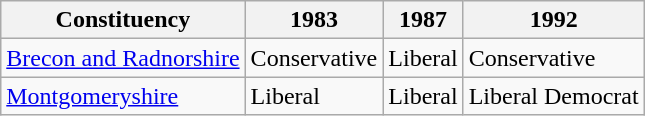<table class="wikitable">
<tr>
<th>Constituency</th>
<th>1983</th>
<th>1987</th>
<th>1992</th>
</tr>
<tr>
<td><a href='#'>Brecon and Radnorshire</a></td>
<td bgcolor=>Conservative</td>
<td bgcolor=>Liberal</td>
<td bgcolor=>Conservative</td>
</tr>
<tr>
<td><a href='#'>Montgomeryshire</a></td>
<td bgcolor=>Liberal</td>
<td bgcolor=>Liberal</td>
<td bgcolor=>Liberal Democrat</td>
</tr>
</table>
